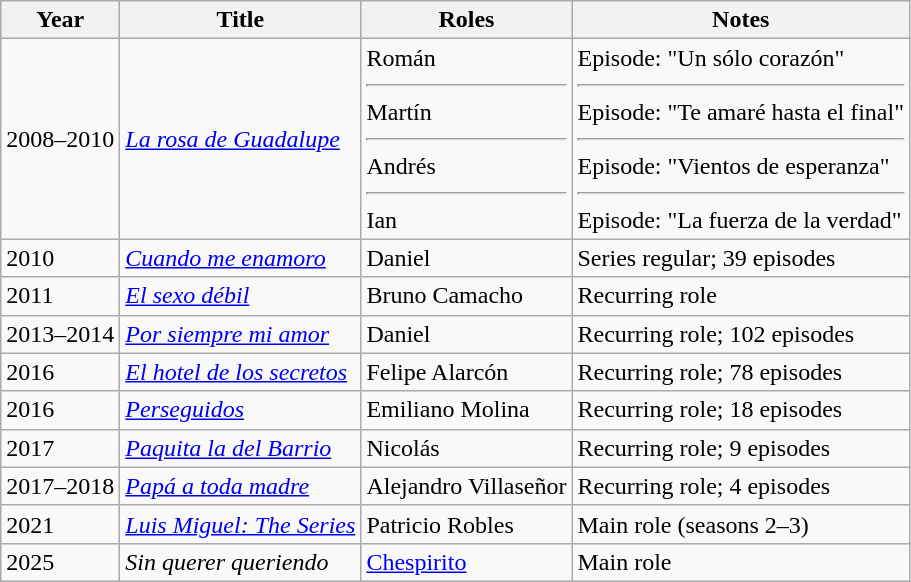<table class="wikitable sortable">
<tr>
<th>Year</th>
<th>Title</th>
<th>Roles</th>
<th>Notes</th>
</tr>
<tr>
<td>2008–2010</td>
<td><em><a href='#'>La rosa de Guadalupe</a></em></td>
<td>Román<hr>Martín<hr>Andrés<hr>Ian</td>
<td>Episode: "Un sólo corazón"<hr>Episode: "Te amaré hasta el final"<hr>Episode: "Vientos de esperanza"<hr>Episode: "La fuerza de la verdad"</td>
</tr>
<tr>
<td>2010</td>
<td><em><a href='#'>Cuando me enamoro</a></em></td>
<td>Daniel</td>
<td>Series regular; 39 episodes</td>
</tr>
<tr>
<td>2011</td>
<td><em><a href='#'>El sexo débil</a></em></td>
<td>Bruno Camacho</td>
<td>Recurring role</td>
</tr>
<tr>
<td>2013–2014</td>
<td><em><a href='#'>Por siempre mi amor</a></em></td>
<td>Daniel</td>
<td>Recurring role; 102 episodes</td>
</tr>
<tr>
<td>2016</td>
<td><em><a href='#'>El hotel de los secretos</a></em></td>
<td>Felipe Alarcón</td>
<td>Recurring role; 78 episodes</td>
</tr>
<tr>
<td>2016</td>
<td><em><a href='#'>Perseguidos</a></em></td>
<td>Emiliano Molina</td>
<td>Recurring role; 18 episodes</td>
</tr>
<tr>
<td>2017</td>
<td><em><a href='#'>Paquita la del Barrio</a></em></td>
<td>Nicolás</td>
<td>Recurring role; 9 episodes</td>
</tr>
<tr>
<td>2017–2018</td>
<td><em><a href='#'>Papá a toda madre</a></em></td>
<td>Alejandro Villaseñor</td>
<td>Recurring role; 4 episodes</td>
</tr>
<tr>
<td>2021</td>
<td><em><a href='#'>Luis Miguel: The Series</a></em></td>
<td>Patricio Robles</td>
<td>Main role (seasons 2–3)</td>
</tr>
<tr>
<td>2025</td>
<td><em>Sin querer queriendo</em></td>
<td><a href='#'>Chespirito</a></td>
<td>Main role</td>
</tr>
</table>
